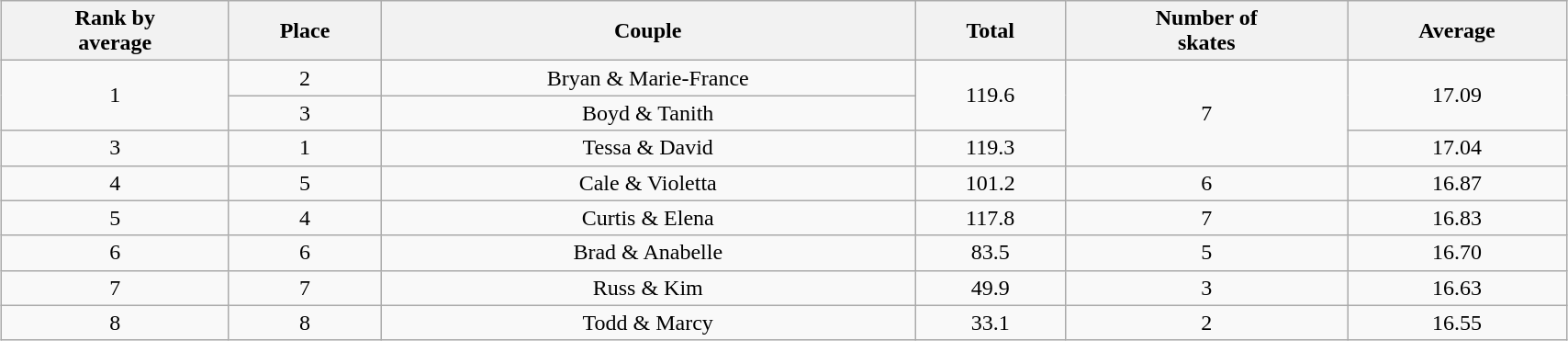<table class="wikitable sortable" style="text-align:center; margin: 5px; width: 90%">
<tr>
<th>Rank by<br> average</th>
<th>Place</th>
<th>Couple</th>
<th>Total</th>
<th>Number of<br> skates</th>
<th>Average</th>
</tr>
<tr>
<td rowspan=2>1</td>
<td>2</td>
<td>Bryan & Marie-France</td>
<td rowspan=2>119.6</td>
<td rowspan=3>7</td>
<td rowspan=2>17.09</td>
</tr>
<tr>
<td>3</td>
<td>Boyd & Tanith</td>
</tr>
<tr>
<td>3</td>
<td>1</td>
<td>Tessa & David</td>
<td>119.3</td>
<td>17.04</td>
</tr>
<tr>
<td>4</td>
<td>5</td>
<td>Cale & Violetta</td>
<td>101.2</td>
<td>6</td>
<td>16.87</td>
</tr>
<tr>
<td>5</td>
<td>4</td>
<td>Curtis & Elena</td>
<td>117.8</td>
<td>7</td>
<td>16.83</td>
</tr>
<tr>
<td>6</td>
<td>6</td>
<td>Brad & Anabelle</td>
<td>83.5</td>
<td>5</td>
<td>16.70</td>
</tr>
<tr>
<td>7</td>
<td>7</td>
<td>Russ & Kim</td>
<td>49.9</td>
<td>3</td>
<td>16.63</td>
</tr>
<tr>
<td>8</td>
<td>8</td>
<td>Todd & Marcy</td>
<td>33.1</td>
<td>2</td>
<td>16.55</td>
</tr>
</table>
